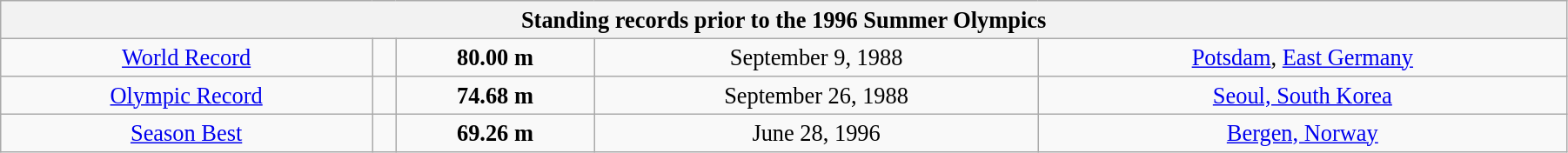<table class="wikitable" style=" text-align:center; font-size:110%;" width="95%">
<tr>
<th colspan="5">Standing records prior to the 1996 Summer Olympics</th>
</tr>
<tr>
<td><a href='#'>World Record</a></td>
<td></td>
<td><strong>80.00 m </strong></td>
<td>September 9, 1988</td>
<td> <a href='#'>Potsdam</a>, <a href='#'>East Germany</a></td>
</tr>
<tr>
<td><a href='#'>Olympic Record</a></td>
<td></td>
<td><strong>74.68 m </strong></td>
<td>September 26, 1988</td>
<td> <a href='#'>Seoul, South Korea</a></td>
</tr>
<tr>
<td><a href='#'>Season Best</a></td>
<td></td>
<td><strong>69.26 m </strong></td>
<td>June 28, 1996</td>
<td> <a href='#'>Bergen, Norway</a></td>
</tr>
</table>
